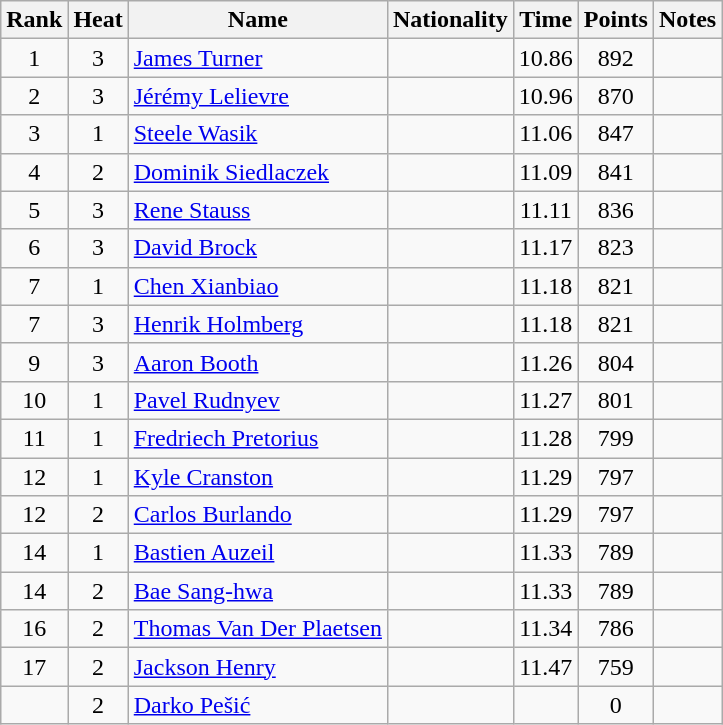<table class="wikitable sortable" style="text-align:center">
<tr>
<th>Rank</th>
<th>Heat</th>
<th>Name</th>
<th>Nationality</th>
<th>Time</th>
<th>Points</th>
<th>Notes</th>
</tr>
<tr>
<td>1</td>
<td>3</td>
<td align="left"><a href='#'>James Turner</a></td>
<td align=left></td>
<td>10.86</td>
<td>892</td>
<td></td>
</tr>
<tr>
<td>2</td>
<td>3</td>
<td align="left"><a href='#'>Jérémy Lelievre</a></td>
<td align=left></td>
<td>10.96</td>
<td>870</td>
<td></td>
</tr>
<tr>
<td>3</td>
<td>1</td>
<td align="left"><a href='#'>Steele Wasik</a></td>
<td align=left></td>
<td>11.06</td>
<td>847</td>
<td></td>
</tr>
<tr>
<td>4</td>
<td>2</td>
<td align="left"><a href='#'>Dominik Siedlaczek</a></td>
<td align=left></td>
<td>11.09</td>
<td>841</td>
<td></td>
</tr>
<tr>
<td>5</td>
<td>3</td>
<td align="left"><a href='#'>Rene Stauss</a></td>
<td align=left></td>
<td>11.11</td>
<td>836</td>
<td></td>
</tr>
<tr>
<td>6</td>
<td>3</td>
<td align="left"><a href='#'>David Brock</a></td>
<td align=left></td>
<td>11.17</td>
<td>823</td>
<td></td>
</tr>
<tr>
<td>7</td>
<td>1</td>
<td align="left"><a href='#'>Chen Xianbiao</a></td>
<td align=left></td>
<td>11.18</td>
<td>821</td>
<td></td>
</tr>
<tr>
<td>7</td>
<td>3</td>
<td align="left"><a href='#'>Henrik Holmberg</a></td>
<td align=left></td>
<td>11.18</td>
<td>821</td>
<td></td>
</tr>
<tr>
<td>9</td>
<td>3</td>
<td align="left"><a href='#'>Aaron Booth</a></td>
<td align=left></td>
<td>11.26</td>
<td>804</td>
<td></td>
</tr>
<tr>
<td>10</td>
<td>1</td>
<td align="left"><a href='#'>Pavel Rudnyev</a></td>
<td align=left></td>
<td>11.27</td>
<td>801</td>
<td></td>
</tr>
<tr>
<td>11</td>
<td>1</td>
<td align="left"><a href='#'>Fredriech Pretorius</a></td>
<td align=left></td>
<td>11.28</td>
<td>799</td>
<td></td>
</tr>
<tr>
<td>12</td>
<td>1</td>
<td align="left"><a href='#'>Kyle Cranston</a></td>
<td align=left></td>
<td>11.29</td>
<td>797</td>
<td></td>
</tr>
<tr>
<td>12</td>
<td>2</td>
<td align="left"><a href='#'>Carlos Burlando</a></td>
<td align=left></td>
<td>11.29</td>
<td>797</td>
<td></td>
</tr>
<tr>
<td>14</td>
<td>1</td>
<td align="left"><a href='#'>Bastien Auzeil</a></td>
<td align=left></td>
<td>11.33</td>
<td>789</td>
<td></td>
</tr>
<tr>
<td>14</td>
<td>2</td>
<td align="left"><a href='#'>Bae Sang-hwa</a></td>
<td align=left></td>
<td>11.33</td>
<td>789</td>
<td></td>
</tr>
<tr>
<td>16</td>
<td>2</td>
<td align="left"><a href='#'>Thomas Van Der Plaetsen</a></td>
<td align=left></td>
<td>11.34</td>
<td>786</td>
<td></td>
</tr>
<tr>
<td>17</td>
<td>2</td>
<td align="left"><a href='#'>Jackson Henry</a></td>
<td align=left></td>
<td>11.47</td>
<td>759</td>
<td></td>
</tr>
<tr>
<td></td>
<td>2</td>
<td align="left"><a href='#'>Darko Pešić</a></td>
<td align=left></td>
<td></td>
<td>0</td>
<td></td>
</tr>
</table>
